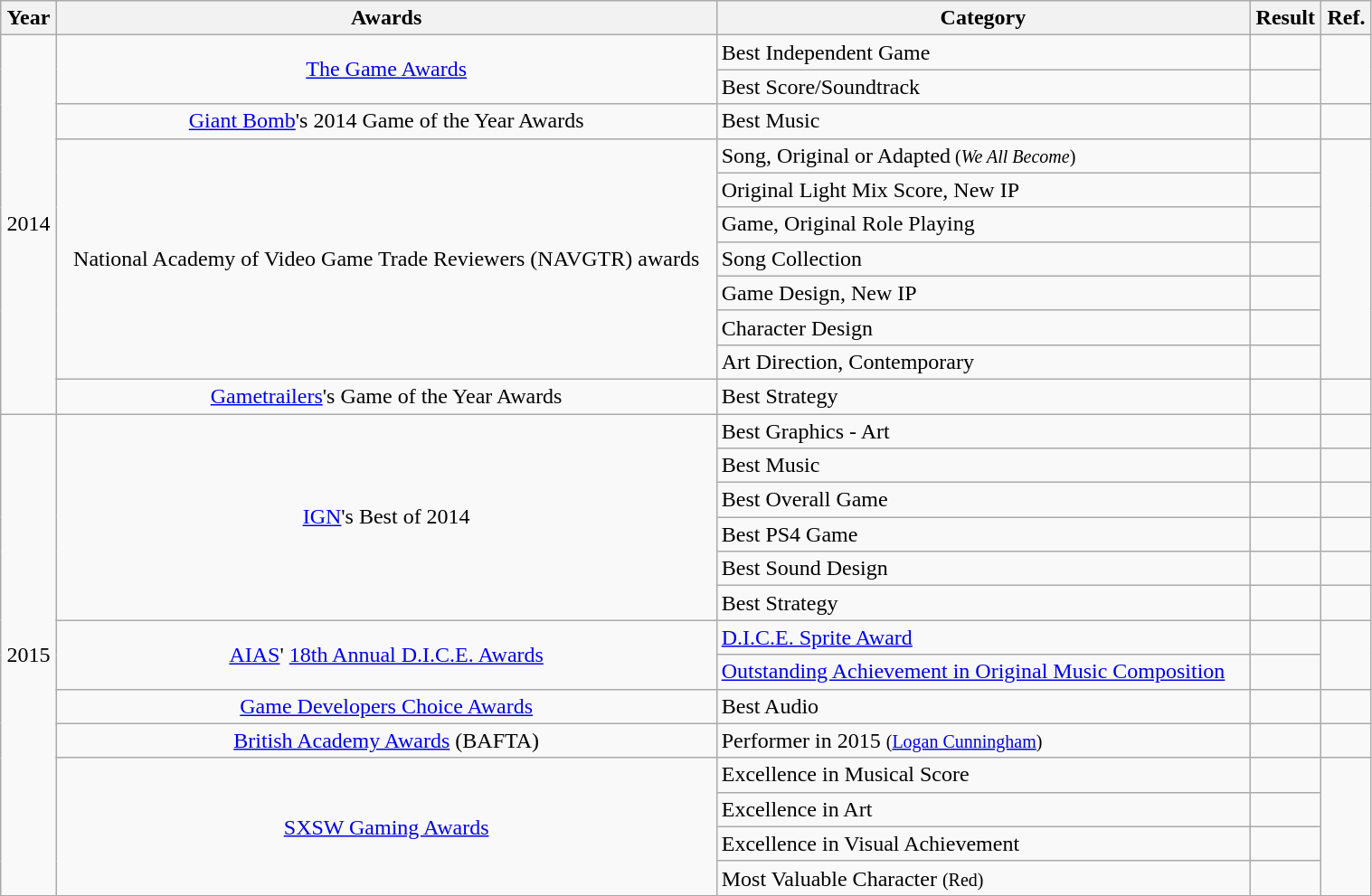<table class="wikitable mw-collapsible mw-uncollapsed" style="width:80%;">
<tr>
<th>Year</th>
<th>Awards</th>
<th>Category</th>
<th>Result</th>
<th>Ref.</th>
</tr>
<tr>
<td rowspan="11" align="center">2014</td>
<td rowspan="2" align=center><a href='#'>The Game Awards</a></td>
<td>Best Independent Game</td>
<td></td>
<td rowspan="2" align=center></td>
</tr>
<tr>
<td>Best Score/Soundtrack</td>
<td></td>
</tr>
<tr>
<td align=center><a href='#'>Giant Bomb</a>'s 2014 Game of the Year Awards</td>
<td>Best Music</td>
<td></td>
<td align=center></td>
</tr>
<tr>
<td rowspan="7" align="center">National Academy of Video Game Trade Reviewers (NAVGTR) awards</td>
<td>Song, Original or Adapted<small> (<em>We All Become</em>)</small></td>
<td></td>
<td rowspan="7" align="center"></td>
</tr>
<tr>
<td>Original Light Mix Score, New IP</td>
<td></td>
</tr>
<tr>
<td>Game, Original Role Playing</td>
<td></td>
</tr>
<tr>
<td>Song Collection</td>
<td></td>
</tr>
<tr>
<td>Game Design, New IP</td>
<td></td>
</tr>
<tr>
<td>Character Design</td>
<td></td>
</tr>
<tr>
<td>Art Direction, Contemporary</td>
<td></td>
</tr>
<tr>
<td align=center><a href='#'>Gametrailers</a>'s Game of the Year Awards</td>
<td>Best Strategy</td>
<td></td>
<td align=center></td>
</tr>
<tr>
<td rowspan="14" align="center">2015</td>
<td rowspan="6" align=center><a href='#'>IGN</a>'s Best of 2014</td>
<td>Best Graphics - Art</td>
<td></td>
<td align=center></td>
</tr>
<tr>
<td>Best Music</td>
<td></td>
<td align=center></td>
</tr>
<tr>
<td>Best Overall Game</td>
<td></td>
<td align=center></td>
</tr>
<tr>
<td>Best PS4 Game</td>
<td></td>
<td align=center></td>
</tr>
<tr>
<td>Best Sound Design</td>
<td></td>
<td align=center></td>
</tr>
<tr>
<td>Best Strategy</td>
<td></td>
<td align=center></td>
</tr>
<tr>
<td rowspan="2" align="center"><a href='#'>AIAS</a>' <a href='#'>18th Annual D.I.C.E. Awards</a></td>
<td><a href='#'>D.I.C.E. Sprite Award</a></td>
<td></td>
<td rowspan="2" align="center"></td>
</tr>
<tr>
<td><a href='#'>Outstanding Achievement in Original Music Composition</a></td>
<td></td>
</tr>
<tr>
<td align="center"><a href='#'>Game Developers Choice Awards</a></td>
<td>Best Audio</td>
<td></td>
<td align="center"></td>
</tr>
<tr>
<td align="center"><a href='#'>British Academy Awards</a> (BAFTA)</td>
<td>Performer in 2015 <small>(<a href='#'>Logan Cunningham</a>)</small></td>
<td></td>
<td align="center"></td>
</tr>
<tr>
<td align="center" rowspan="4"><a href='#'>SXSW Gaming Awards</a></td>
<td>Excellence in Musical Score</td>
<td></td>
<td align="center" rowspan="4"></td>
</tr>
<tr>
<td>Excellence in Art</td>
<td></td>
</tr>
<tr>
<td>Excellence in Visual Achievement</td>
<td></td>
</tr>
<tr>
<td>Most Valuable Character <small>(Red)</small></td>
<td></td>
</tr>
</table>
